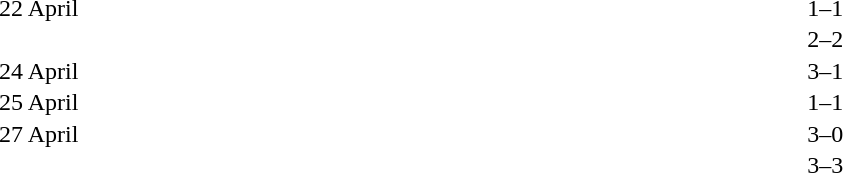<table cellspacing=1 width=70%>
<tr>
<th width=25%></th>
<th width=30%></th>
<th width=15%></th>
<th width=30%></th>
</tr>
<tr>
<td>22 April</td>
<td align=right></td>
<td align=center>1–1</td>
<td></td>
</tr>
<tr>
<td></td>
<td align=right></td>
<td align=center>2–2</td>
<td></td>
</tr>
<tr>
<td>24 April</td>
<td align=right></td>
<td align=center>3–1</td>
<td></td>
</tr>
<tr>
<td>25 April</td>
<td align=right></td>
<td align=center>1–1</td>
<td></td>
</tr>
<tr>
<td>27 April</td>
<td align=right></td>
<td align=center>3–0</td>
<td></td>
</tr>
<tr>
<td></td>
<td align=right></td>
<td align=center>3–3</td>
<td></td>
</tr>
</table>
